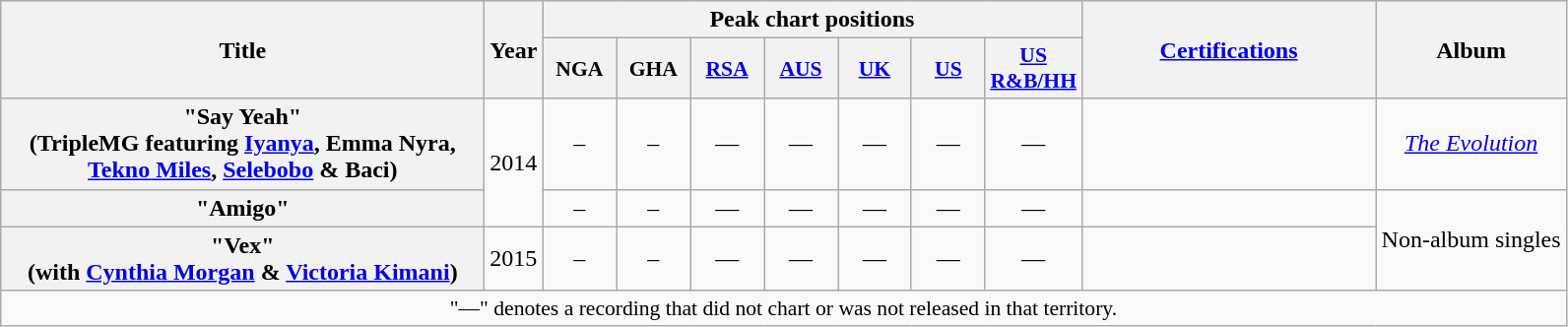<table class="wikitable plainrowheaders" style="text-align:center;">
<tr>
<th scope="col" rowspan="2" style="width:20em;">Title</th>
<th scope="col" rowspan="2">Year</th>
<th scope="col" colspan="7">Peak chart positions</th>
<th scope="col" rowspan="2" style="width:12em;"><a href='#'>Certifications</a></th>
<th scope="col" rowspan="2">Album</th>
</tr>
<tr>
<th scope="col" style="width:3em;font-size:90%;">NGA</th>
<th scope="col" style="width:3em;font-size:90%;">GHA</th>
<th scope="col" style="width:3em;font-size:90%;"><a href='#'>RSA</a></th>
<th scope="col" style="width:3em;font-size:90%;"><a href='#'>AUS</a></th>
<th scope="col" style="width:3em;font-size:90%;"><a href='#'>UK</a></th>
<th scope="col" style="width:3em;font-size:90%;"><a href='#'>US</a></th>
<th scope="col" style="width:3em;font-size:90%;"><a href='#'>US<br>R&B/HH</a></th>
</tr>
<tr>
<th scope="row">"Say Yeah"<br><span>(TripleMG featuring <a href='#'>Iyanya</a>, Emma Nyra, <a href='#'>Tekno Miles</a>, <a href='#'>Selebobo</a> & Baci)</span></th>
<td rowspan="2">2014</td>
<td>–</td>
<td>–</td>
<td>—</td>
<td>—</td>
<td>—</td>
<td>—</td>
<td>—</td>
<td></td>
<td><em><a href='#'>The Evolution</a></em></td>
</tr>
<tr>
<th scope="row">"Amigo"</th>
<td>–</td>
<td>–</td>
<td>—</td>
<td>—</td>
<td>—</td>
<td>—</td>
<td>—</td>
<td></td>
<td rowspan="2">Non-album singles</td>
</tr>
<tr>
<th scope="row">"Vex"<br><span>(with <a href='#'>Cynthia Morgan</a> & <a href='#'>Victoria Kimani</a>)</span></th>
<td>2015</td>
<td>–</td>
<td>–</td>
<td>—</td>
<td>—</td>
<td>—</td>
<td>—</td>
<td>—</td>
<td></td>
</tr>
<tr>
<td colspan="14" style="font-size:90%">"—" denotes a recording that did not chart or was not released in that territory.</td>
</tr>
</table>
